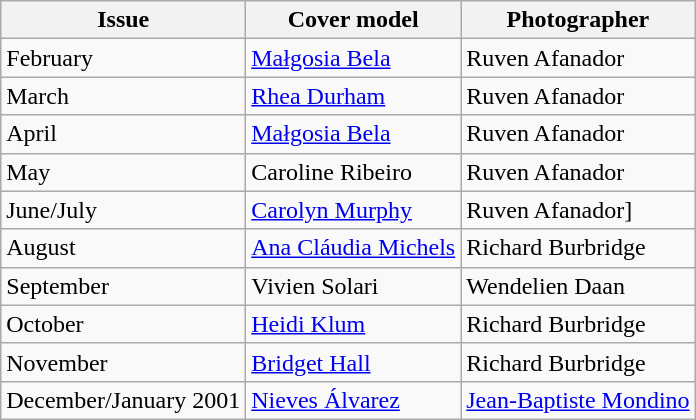<table class="sortable wikitable">
<tr>
<th>Issue</th>
<th>Cover model</th>
<th>Photographer</th>
</tr>
<tr>
<td>February</td>
<td><a href='#'>Małgosia Bela</a></td>
<td>Ruven Afanador</td>
</tr>
<tr>
<td>March</td>
<td><a href='#'>Rhea Durham</a></td>
<td>Ruven Afanador</td>
</tr>
<tr>
<td>April</td>
<td><a href='#'>Małgosia Bela</a></td>
<td>Ruven Afanador</td>
</tr>
<tr>
<td>May</td>
<td>Caroline Ribeiro</td>
<td>Ruven Afanador</td>
</tr>
<tr>
<td>June/July</td>
<td><a href='#'>Carolyn Murphy</a></td>
<td>Ruven Afanador]</td>
</tr>
<tr>
<td>August</td>
<td><a href='#'>Ana Cláudia Michels</a></td>
<td>Richard Burbridge</td>
</tr>
<tr>
<td>September</td>
<td>Vivien Solari</td>
<td>Wendelien Daan</td>
</tr>
<tr>
<td>October</td>
<td><a href='#'>Heidi Klum</a></td>
<td>Richard Burbridge</td>
</tr>
<tr>
<td>November</td>
<td><a href='#'>Bridget Hall</a></td>
<td>Richard Burbridge</td>
</tr>
<tr>
<td>December/January 2001</td>
<td><a href='#'>Nieves Álvarez</a></td>
<td><a href='#'>Jean-Baptiste Mondino</a></td>
</tr>
</table>
